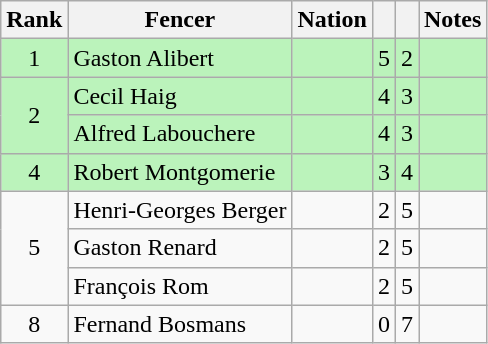<table class="wikitable sortable" style="text-align:center">
<tr>
<th>Rank</th>
<th>Fencer</th>
<th>Nation</th>
<th></th>
<th></th>
<th>Notes</th>
</tr>
<tr bgcolor=bbf3bb>
<td>1</td>
<td align=left>Gaston Alibert</td>
<td align=left></td>
<td>5</td>
<td>2</td>
<td></td>
</tr>
<tr bgcolor=bbf3bb>
<td rowspan=2>2</td>
<td align=left>Cecil Haig</td>
<td align=left></td>
<td>4</td>
<td>3</td>
<td></td>
</tr>
<tr bgcolor=bbf3bb>
<td align=left>Alfred Labouchere</td>
<td align=left></td>
<td>4</td>
<td>3</td>
<td></td>
</tr>
<tr bgcolor=bbf3bb>
<td>4</td>
<td align=left>Robert Montgomerie</td>
<td align=left></td>
<td>3</td>
<td>4</td>
<td></td>
</tr>
<tr>
<td rowspan=3>5</td>
<td align=left>Henri-Georges Berger</td>
<td align=left></td>
<td>2</td>
<td>5</td>
<td></td>
</tr>
<tr>
<td align=left>Gaston Renard</td>
<td align=left></td>
<td>2</td>
<td>5</td>
<td></td>
</tr>
<tr>
<td align=left>François Rom</td>
<td align=left></td>
<td>2</td>
<td>5</td>
<td></td>
</tr>
<tr>
<td>8</td>
<td align=left>Fernand Bosmans</td>
<td align=left></td>
<td>0</td>
<td>7</td>
<td></td>
</tr>
</table>
